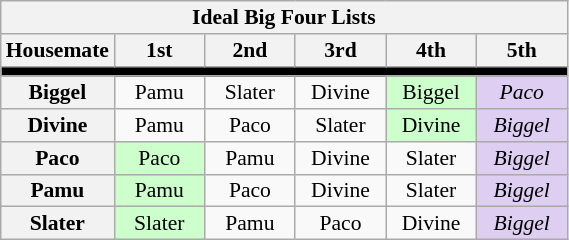<table class="wikitable" style="text-align:center; font-size:90%; line-height:15px;">
<tr>
<th colspan=6>Ideal Big Four Lists</th>
</tr>
<tr>
<th style="width: 20%;">Housemate</th>
<th style="width: 16%;">1st</th>
<th style="width: 16%;">2nd</th>
<th style="width: 16%;">3rd</th>
<th style="width: 16%;">4th</th>
<th style="width: 16%;">5th</th>
</tr>
<tr>
<th style="background:#000000;" colspan=6></th>
</tr>
<tr>
<th>Biggel</th>
<td>Pamu</td>
<td>Slater</td>
<td>Divine</td>
<td style="background:#CCFFCC;">Biggel</td>
<td style="background:#DDCEF2;"><em>Paco</em></td>
</tr>
<tr>
<th>Divine</th>
<td>Pamu</td>
<td>Paco</td>
<td>Slater</td>
<td style="background:#CCFFCC;">Divine</td>
<td style="background:#DDCEF2;"><em>Biggel</em></td>
</tr>
<tr>
<th>Paco</th>
<td style="background:#CCFFCC;">Paco</td>
<td>Pamu</td>
<td>Divine</td>
<td>Slater</td>
<td style="background:#DDCEF2;"><em>Biggel</em></td>
</tr>
<tr>
<th>Pamu</th>
<td style="background:#CCFFCC;">Pamu</td>
<td>Paco</td>
<td>Divine</td>
<td>Slater</td>
<td style="background:#DDCEF2;"><em>Biggel</em></td>
</tr>
<tr>
<th>Slater</th>
<td style="background:#CCFFCC;">Slater</td>
<td>Pamu</td>
<td>Paco</td>
<td>Divine</td>
<td style="background:#DDCEF2;"><em>Biggel</em></td>
</tr>
</table>
